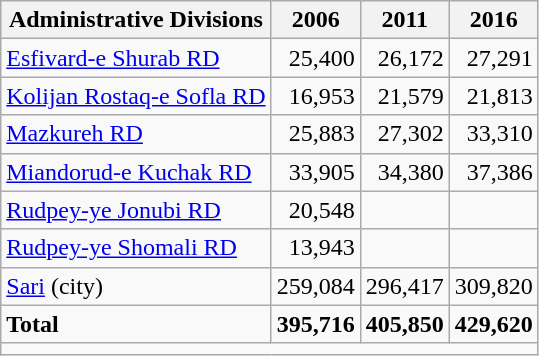<table class="wikitable">
<tr>
<th>Administrative Divisions</th>
<th>2006</th>
<th>2011</th>
<th>2016</th>
</tr>
<tr>
<td><a href='#'>Esfivard-e Shurab RD</a></td>
<td style="text-align: right;">25,400</td>
<td style="text-align: right;">26,172</td>
<td style="text-align: right;">27,291</td>
</tr>
<tr>
<td><a href='#'>Kolijan Rostaq-e Sofla RD</a></td>
<td style="text-align: right;">16,953</td>
<td style="text-align: right;">21,579</td>
<td style="text-align: right;">21,813</td>
</tr>
<tr>
<td><a href='#'>Mazkureh RD</a></td>
<td style="text-align: right;">25,883</td>
<td style="text-align: right;">27,302</td>
<td style="text-align: right;">33,310</td>
</tr>
<tr>
<td><a href='#'>Miandorud-e Kuchak RD</a></td>
<td style="text-align: right;">33,905</td>
<td style="text-align: right;">34,380</td>
<td style="text-align: right;">37,386</td>
</tr>
<tr>
<td><a href='#'>Rudpey-ye Jonubi RD</a></td>
<td style="text-align: right;">20,548</td>
<td style="text-align: right;"></td>
<td style="text-align: right;"></td>
</tr>
<tr>
<td><a href='#'>Rudpey-ye Shomali RD</a></td>
<td style="text-align: right;">13,943</td>
<td style="text-align: right;"></td>
<td style="text-align: right;"></td>
</tr>
<tr>
<td><a href='#'>Sari</a> (city)</td>
<td style="text-align: right;">259,084</td>
<td style="text-align: right;">296,417</td>
<td style="text-align: right;">309,820</td>
</tr>
<tr>
<td><strong>Total</strong></td>
<td style="text-align: right;"><strong>395,716</strong></td>
<td style="text-align: right;"><strong>405,850</strong></td>
<td style="text-align: right;"><strong>429,620</strong></td>
</tr>
<tr>
<td colspan=4></td>
</tr>
</table>
